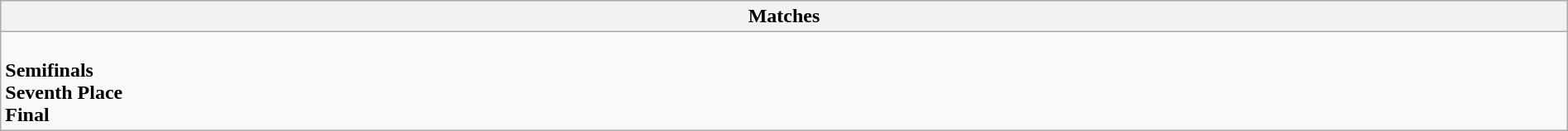<table class="wikitable collapsible collapsed" style="width:100%;">
<tr>
<th>Matches</th>
</tr>
<tr>
<td><br><strong>Semifinals</strong>

<br><strong>Seventh Place</strong>
<br><strong>Final</strong>
</td>
</tr>
</table>
